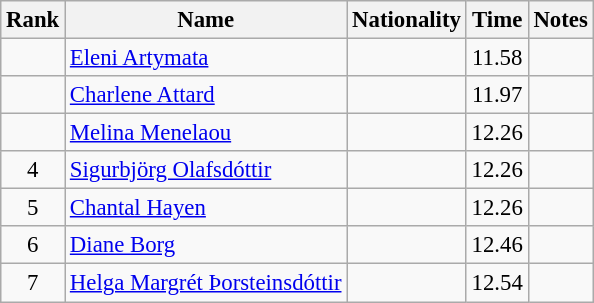<table class="wikitable sortable" style="text-align:center; font-size:95%">
<tr>
<th>Rank</th>
<th>Name</th>
<th>Nationality</th>
<th>Time</th>
<th>Notes</th>
</tr>
<tr>
<td></td>
<td align=left><a href='#'>Eleni Artymata</a></td>
<td align=left></td>
<td>11.58</td>
<td></td>
</tr>
<tr>
<td></td>
<td align=left><a href='#'>Charlene Attard</a></td>
<td align=left></td>
<td>11.97</td>
<td></td>
</tr>
<tr>
<td></td>
<td align=left><a href='#'>Melina Menelaou</a></td>
<td align=left></td>
<td>12.26</td>
<td></td>
</tr>
<tr>
<td>4</td>
<td align=left><a href='#'>Sigurbjörg Olafsdóttir</a></td>
<td align=left></td>
<td>12.26</td>
<td></td>
</tr>
<tr>
<td>5</td>
<td align=left><a href='#'>Chantal Hayen</a></td>
<td align=left></td>
<td>12.26</td>
<td></td>
</tr>
<tr>
<td>6</td>
<td align=left><a href='#'>Diane Borg</a></td>
<td align=left></td>
<td>12.46</td>
<td></td>
</tr>
<tr>
<td>7</td>
<td align=left><a href='#'>Helga Margrét Þorsteinsdóttir</a></td>
<td align=left></td>
<td>12.54</td>
<td></td>
</tr>
</table>
